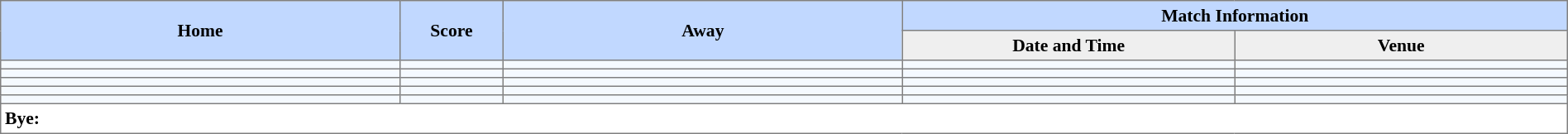<table border=1 style="border-collapse:collapse; font-size:90%; text-align:center;" cellpadding=3 cellspacing=0>
<tr bgcolor=#C1D8FF>
<th rowspan=2 width=12%>Home</th>
<th rowspan=2 width=3%>Score</th>
<th rowspan=2 width=12%>Away</th>
<th colspan=5>Match Information</th>
</tr>
<tr bgcolor=#EFEFEF>
<th width=10%>Date and Time</th>
<th width=10%>Venue</th>
</tr>
<tr bgcolor=#F5FAFF>
<td align="left"></td>
<td></td>
<td align="left"></td>
<td></td>
<td></td>
</tr>
<tr bgcolor=#F5FAFF>
<td align="left"></td>
<td></td>
<td align="left"></td>
<td></td>
<td></td>
</tr>
<tr bgcolor=#F5FAFF>
<td align="left"></td>
<td></td>
<td align="left"></td>
<td></td>
<td></td>
</tr>
<tr bgcolor=#F5FAFF>
<td align="left"></td>
<td></td>
<td align="left"></td>
<td></td>
<td></td>
</tr>
<tr bgcolor=#F5FAFF>
<td align="left"></td>
<td></td>
<td align="left"></td>
<td></td>
<td></td>
</tr>
<tr>
<td colspan="5" style="text-align:left;"><strong>Bye:</strong></td>
</tr>
</table>
